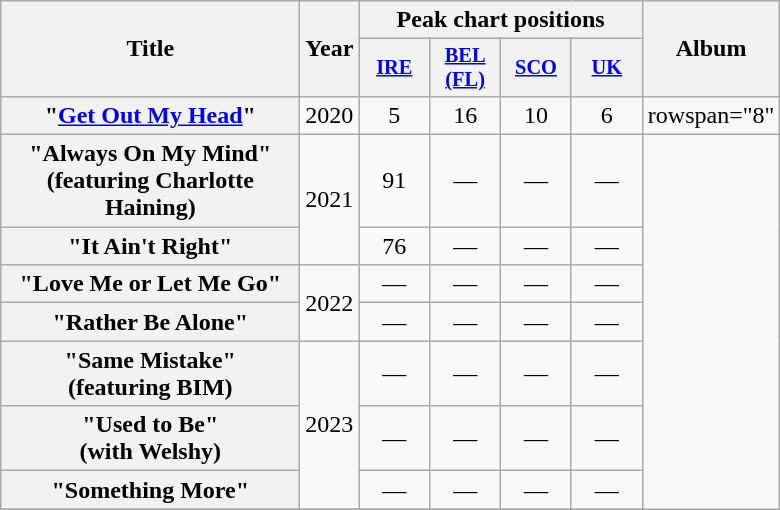<table class="wikitable plainrowheaders" style="text-align:center;" border="1">
<tr>
<th scope="col" rowspan="2" style="width:12em;">Title</th>
<th scope="col" rowspan="2" style="width:1em;">Year</th>
<th scope="col" colspan="4">Peak chart positions</th>
<th scope="col" rowspan="2">Album</th>
</tr>
<tr>
<th scope="col" style="width:3em;font-size:85%;"><a href='#'>IRE</a><br></th>
<th scope="col" style="width:3em;font-size:85%;"><a href='#'>BEL<br>(FL)</a><br></th>
<th scope="col" style="width:3em;font-size:85%;"><a href='#'>SCO</a><br></th>
<th scope="col" style="width:3em;font-size:85%;"><a href='#'>UK</a><br></th>
</tr>
<tr>
<th scope="row">"<a href='#'>Get Out My Head</a>"</th>
<td>2020</td>
<td>5</td>
<td>16</td>
<td>10</td>
<td>6</td>
<td>rowspan="8" </td>
</tr>
<tr>
<th scope="row">"Always On My Mind" <br><span>(featuring Charlotte Haining)</span></th>
<td rowspan="2">2021</td>
<td>91<br></td>
<td>—</td>
<td>—</td>
<td>—</td>
</tr>
<tr>
<th scope="row">"It Ain't Right"</th>
<td>76<br></td>
<td>—</td>
<td>—</td>
<td>—</td>
</tr>
<tr>
<th scope="row">"Love Me or Let Me Go"</th>
<td rowspan="2">2022</td>
<td>—</td>
<td>—</td>
<td>—</td>
<td>—</td>
</tr>
<tr>
<th scope="row">"Rather Be Alone"</th>
<td>—</td>
<td>—</td>
<td>—</td>
<td>—</td>
</tr>
<tr>
<th scope="row">"Same Mistake" <br><span>(featuring BIM)</span></th>
<td rowspan="3">2023</td>
<td>—</td>
<td>—</td>
<td>—</td>
<td>—</td>
</tr>
<tr>
<th scope="row">"Used to Be" <br><span>(with Welshy)</span></th>
<td>—</td>
<td>—</td>
<td>—</td>
<td>—</td>
</tr>
<tr>
<th scope="row">"Something More"</th>
<td>—</td>
<td>—</td>
<td>—</td>
<td>—</td>
</tr>
<tr>
</tr>
</table>
